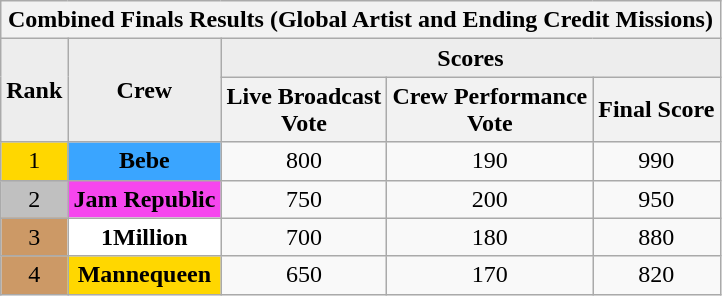<table class="wikitable sortable" style="text-align:center; font-size:100%">
<tr>
<th colspan="6">Combined Finals Results (Global Artist and Ending Credit Missions)</th>
</tr>
<tr>
<th rowspan="2" style="background:#EDEDED">Rank</th>
<th rowspan="2" style="background:#EDEDED">Crew</th>
<th colspan="4" style="background:#EDEDED">Scores</th>
</tr>
<tr>
<th>Live Broadcast <br> Vote</th>
<th>Crew Performance <br> Vote</th>
<th>Final Score</th>
</tr>
<tr>
<td style="background:gold">1</td>
<td style="background:#3AA5FF"><strong>Bebe</strong></td>
<td>800</td>
<td>190</td>
<td>990</td>
</tr>
<tr>
<td style="background:silver">2</td>
<td style="background:#F646EE"><strong>Jam Republic</strong></td>
<td>750</td>
<td>200</td>
<td>950</td>
</tr>
<tr>
<td style="background:#cc9966">3</td>
<td style="background:white"><strong>1Million</strong></td>
<td>700</td>
<td>180</td>
<td>880</td>
</tr>
<tr>
<td style="background:#cc9966">4</td>
<td style="background:gold"><strong>Mannequeen</strong></td>
<td>650</td>
<td>170</td>
<td>820</td>
</tr>
</table>
